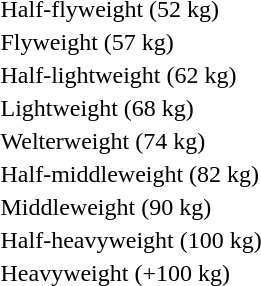<table>
<tr>
<td rowspan=2>Half-flyweight (52 kg)<br></td>
<td rowspan=2></td>
<td rowspan=2></td>
<td></td>
</tr>
<tr>
<td></td>
</tr>
<tr>
<td rowspan=2>Flyweight (57 kg)<br></td>
<td rowspan=2></td>
<td rowspan=2></td>
<td></td>
</tr>
<tr>
<td></td>
</tr>
<tr>
<td rowspan=2>Half-lightweight (62 kg)<br></td>
<td rowspan=2></td>
<td rowspan=2></td>
<td></td>
</tr>
<tr>
<td></td>
</tr>
<tr>
<td rowspan=2>Lightweight (68 kg)<br></td>
<td rowspan=2></td>
<td rowspan=2></td>
<td></td>
</tr>
<tr>
<td></td>
</tr>
<tr>
<td rowspan=2>Welterweight (74 kg)<br></td>
<td rowspan=2></td>
<td rowspan=2></td>
<td></td>
</tr>
<tr>
<td></td>
</tr>
<tr>
<td rowspan=2>Half-middleweight (82 kg)<br></td>
<td rowspan=2></td>
<td rowspan=2></td>
<td></td>
</tr>
<tr>
<td></td>
</tr>
<tr>
<td rowspan=2>Middleweight (90 kg)<br></td>
<td rowspan=2></td>
<td rowspan=2></td>
<td></td>
</tr>
<tr>
<td></td>
</tr>
<tr>
<td rowspan=2>Half-heavyweight (100 kg)<br></td>
<td rowspan=2></td>
<td rowspan=2></td>
<td></td>
</tr>
<tr>
<td></td>
</tr>
<tr>
<td rowspan=2>Heavyweight (+100 kg)<br></td>
<td rowspan=2></td>
<td rowspan=2></td>
<td></td>
</tr>
<tr>
<td></td>
</tr>
</table>
